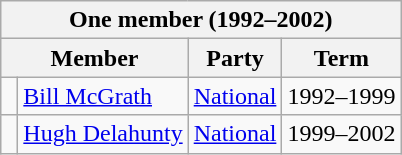<table class="wikitable">
<tr>
<th colspan="4">One member (1992–2002)</th>
</tr>
<tr>
<th colspan="2">Member</th>
<th>Party</th>
<th>Term</th>
</tr>
<tr>
<td> </td>
<td><a href='#'>Bill McGrath</a></td>
<td><a href='#'>National</a></td>
<td>1992–1999</td>
</tr>
<tr>
<td> </td>
<td><a href='#'>Hugh Delahunty</a></td>
<td><a href='#'>National</a></td>
<td>1999–2002</td>
</tr>
</table>
